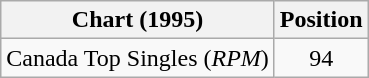<table class="wikitable sortable">
<tr>
<th>Chart (1995)</th>
<th>Position</th>
</tr>
<tr>
<td align="left">Canada Top Singles (<em>RPM</em>)</td>
<td align="center">94</td>
</tr>
</table>
